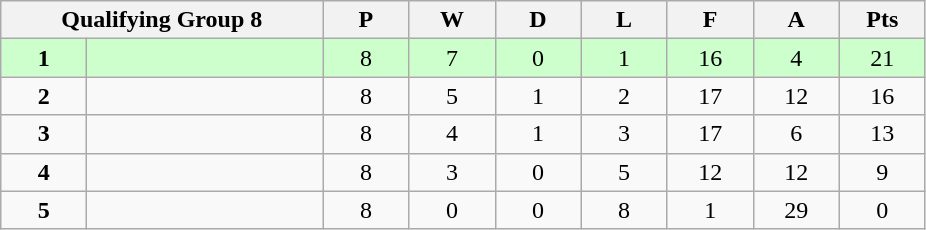<table class="wikitable">
<tr>
<th colspan="2">Qualifying Group 8</th>
<th rowspan="1" width="50">P</th>
<th rowspan="1" width="50">W</th>
<th colspan="1" width="50">D</th>
<th colspan="1" width="50">L</th>
<th colspan="1" width="50">F</th>
<th colspan="1" width="50">A</th>
<th colspan="1" width="50">Pts</th>
</tr>
<tr style="background:#ccffcc;" align=center>
<td width="50"><strong>1</strong></td>
<td align=left width="150"><strong></strong></td>
<td>8</td>
<td>7</td>
<td>0</td>
<td>1</td>
<td>16</td>
<td>4</td>
<td>21</td>
</tr>
<tr align=center>
<td><strong>2</strong></td>
<td align=left></td>
<td>8</td>
<td>5</td>
<td>1</td>
<td>2</td>
<td>17</td>
<td>12</td>
<td>16</td>
</tr>
<tr align=center>
<td><strong>3</strong></td>
<td align=left></td>
<td>8</td>
<td>4</td>
<td>1</td>
<td>3</td>
<td>17</td>
<td>6</td>
<td>13</td>
</tr>
<tr align=center>
<td><strong>4</strong></td>
<td align=left></td>
<td>8</td>
<td>3</td>
<td>0</td>
<td>5</td>
<td>12</td>
<td>12</td>
<td>9</td>
</tr>
<tr align=center>
<td><strong>5</strong></td>
<td align=left></td>
<td>8</td>
<td>0</td>
<td>0</td>
<td>8</td>
<td>1</td>
<td>29</td>
<td>0</td>
</tr>
</table>
